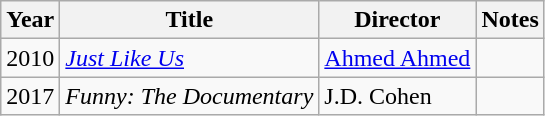<table class="wikitable sortable">
<tr>
<th>Year</th>
<th>Title</th>
<th>Director</th>
<th class="unsortable">Notes</th>
</tr>
<tr>
<td>2010</td>
<td><a href='#'><em>Just Like Us</em></a></td>
<td><a href='#'>Ahmed Ahmed</a></td>
<td></td>
</tr>
<tr>
<td>2017</td>
<td><em>Funny: The Documentary</em></td>
<td>J.D. Cohen</td>
<td></td>
</tr>
</table>
